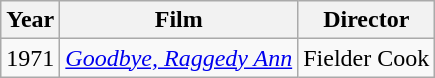<table class="wikitable">
<tr>
<th>Year</th>
<th>Film</th>
<th>Director</th>
</tr>
<tr>
<td>1971</td>
<td><em><a href='#'>Goodbye, Raggedy Ann</a></em></td>
<td>Fielder Cook</td>
</tr>
</table>
